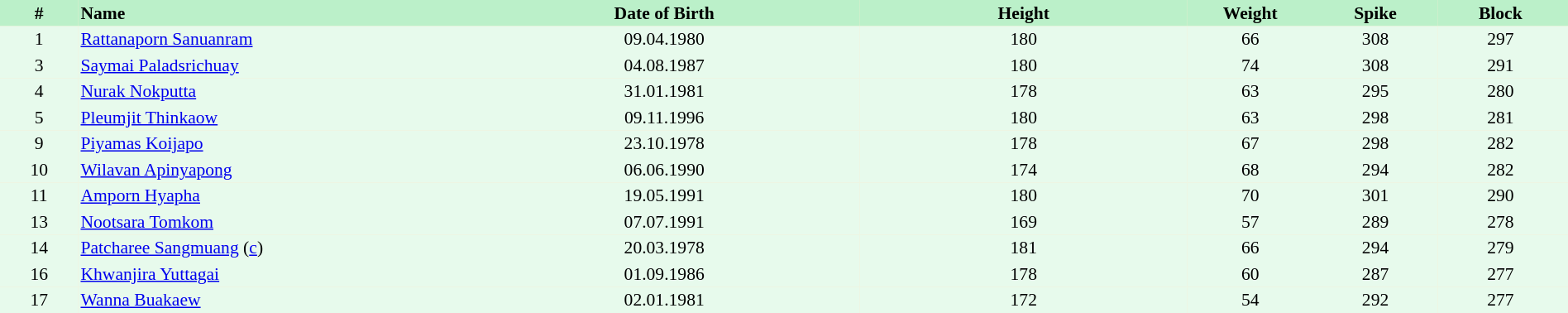<table border=0 cellpadding=2 cellspacing=0  |- bgcolor=#FFECCE style="text-align:center; font-size:90%;" width=100%>
<tr bgcolor=#BBF0C9>
<th width=5%>#</th>
<th width=25% align=left>Name</th>
<th width=25%>Date of Birth</th>
<th width=21%>Height</th>
<th width=8%>Weight</th>
<th width=8%>Spike</th>
<th width=8%>Block</th>
<th></th>
</tr>
<tr bgcolor=#E7FAEC>
<td>1</td>
<td align=left><a href='#'>Rattanaporn Sanuanram</a></td>
<td>09.04.1980</td>
<td>180</td>
<td>66</td>
<td>308</td>
<td>297</td>
<td></td>
</tr>
<tr bgcolor=#E7FAEC>
<td>3</td>
<td align=left><a href='#'>Saymai Paladsrichuay</a></td>
<td>04.08.1987</td>
<td>180</td>
<td>74</td>
<td>308</td>
<td>291</td>
<td></td>
</tr>
<tr bgcolor=#E7FAEC>
<td>4</td>
<td align=left><a href='#'>Nurak Nokputta</a></td>
<td>31.01.1981</td>
<td>178</td>
<td>63</td>
<td>295</td>
<td>280</td>
<td></td>
</tr>
<tr bgcolor=#E7FAEC>
<td>5</td>
<td align=left><a href='#'>Pleumjit Thinkaow</a></td>
<td>09.11.1996</td>
<td>180</td>
<td>63</td>
<td>298</td>
<td>281</td>
<td></td>
</tr>
<tr bgcolor=#E7FAEC>
<td>9</td>
<td align=left><a href='#'>Piyamas Koijapo</a></td>
<td>23.10.1978</td>
<td>178</td>
<td>67</td>
<td>298</td>
<td>282</td>
<td></td>
</tr>
<tr bgcolor=#E7FAEC>
<td>10</td>
<td align=left><a href='#'>Wilavan Apinyapong</a></td>
<td>06.06.1990</td>
<td>174</td>
<td>68</td>
<td>294</td>
<td>282</td>
<td></td>
</tr>
<tr bgcolor=#E7FAEC>
<td>11</td>
<td align=left><a href='#'>Amporn Hyapha</a></td>
<td>19.05.1991</td>
<td>180</td>
<td>70</td>
<td>301</td>
<td>290</td>
<td></td>
</tr>
<tr bgcolor=#E7FAEC>
<td>13</td>
<td align=left><a href='#'>Nootsara Tomkom</a></td>
<td>07.07.1991</td>
<td>169</td>
<td>57</td>
<td>289</td>
<td>278</td>
<td></td>
</tr>
<tr bgcolor=#E7FAEC>
<td>14</td>
<td align=left><a href='#'>Patcharee Sangmuang</a> (<a href='#'>c</a>)</td>
<td>20.03.1978</td>
<td>181</td>
<td>66</td>
<td>294</td>
<td>279</td>
<td></td>
</tr>
<tr bgcolor=#E7FAEC>
<td>16</td>
<td align=left><a href='#'>Khwanjira Yuttagai</a></td>
<td>01.09.1986</td>
<td>178</td>
<td>60</td>
<td>287</td>
<td>277</td>
<td></td>
</tr>
<tr bgcolor=#E7FAEC>
<td>17</td>
<td align=left><a href='#'>Wanna Buakaew</a></td>
<td>02.01.1981</td>
<td>172</td>
<td>54</td>
<td>292</td>
<td>277</td>
<td></td>
</tr>
</table>
